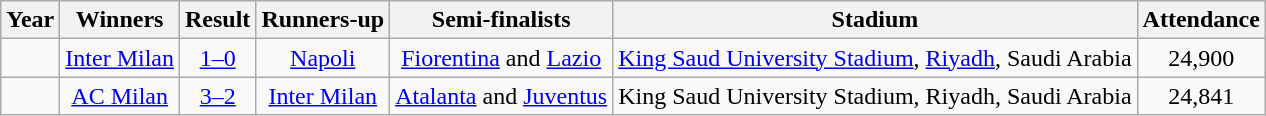<table class="wikitable plainrowheaders sortable">
<tr>
<th scope=col>Year</th>
<th scope=col>Winners</th>
<th scope=col>Result</th>
<th scope=col>Runners-up</th>
<th scope=col>Semi-finalists</th>
<th scope=col>Stadium</th>
<th scope=col>Attendance</th>
</tr>
<tr>
<td align="center"></td>
<td align=center><a href='#'>Inter Milan</a></td>
<td align="center"><a href='#'>1–0</a></td>
<td align="center"><a href='#'>Napoli</a></td>
<td align="center"><a href='#'>Fiorentina</a> and <a href='#'>Lazio</a></td>
<td align="center"><a href='#'>King Saud University Stadium</a>, <a href='#'>Riyadh</a>, Saudi Arabia</td>
<td align="center">24,900</td>
</tr>
<tr>
<td align="center"></td>
<td align=center><a href='#'>AC Milan</a></td>
<td align="center"><a href='#'>3–2</a></td>
<td align="center"><a href='#'>Inter Milan</a></td>
<td align="center"><a href='#'>Atalanta</a> and <a href='#'>Juventus</a></td>
<td align="center">King Saud University Stadium, Riyadh, Saudi Arabia</td>
<td align="center">24,841</td>
</tr>
</table>
